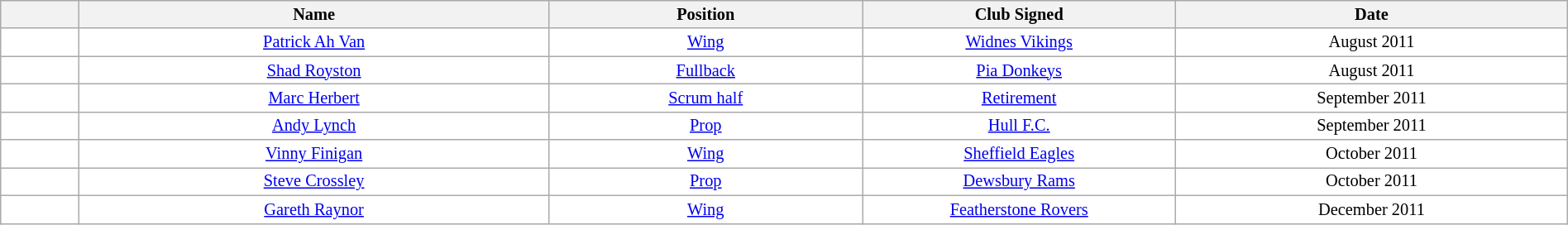<table class="wikitable sortable"  style="width:100%; font-size:85%;">
<tr style="background:#efefef;">
<th width=5%></th>
<th width=30%>Name</th>
<th !width=30%>Position</th>
<th width=20%>Club Signed</th>
<th width=25%>Date</th>
</tr>
<tr style="background:#fff;">
<td align=center></td>
<td align=center><a href='#'>Patrick Ah Van</a></td>
<td align=center><a href='#'>Wing</a></td>
<td align=center><a href='#'>Widnes Vikings</a></td>
<td align=center>August 2011</td>
</tr>
<tr style="background:#fff;">
<td align=center></td>
<td align=center><a href='#'>Shad Royston</a></td>
<td align=center><a href='#'>Fullback</a></td>
<td align=center><a href='#'>Pia Donkeys</a></td>
<td align=center>August 2011</td>
</tr>
<tr style="background:#fff;">
<td align=center></td>
<td align=center><a href='#'>Marc Herbert</a></td>
<td align=center><a href='#'>Scrum half</a></td>
<td align=center><a href='#'>Retirement</a></td>
<td align=center>September 2011</td>
</tr>
<tr style="background:#fff;">
<td align=center></td>
<td align=center><a href='#'>Andy Lynch</a></td>
<td align=center><a href='#'>Prop</a></td>
<td align=center><a href='#'>Hull F.C.</a></td>
<td align=center>September 2011</td>
</tr>
<tr style="background:#fff;">
<td align=center></td>
<td align=center><a href='#'>Vinny Finigan</a></td>
<td align=center><a href='#'>Wing</a></td>
<td align=center><a href='#'>Sheffield Eagles</a></td>
<td align=center>October 2011</td>
</tr>
<tr style="background:#fff;">
<td align=center></td>
<td align=center><a href='#'>Steve Crossley</a></td>
<td align=center><a href='#'>Prop</a></td>
<td align=center><a href='#'>Dewsbury Rams</a></td>
<td align=center>October 2011</td>
</tr>
<tr style="background:#fff;">
<td align=center></td>
<td align=center><a href='#'>Gareth Raynor</a></td>
<td align=center><a href='#'>Wing</a></td>
<td align=center><a href='#'>Featherstone Rovers</a></td>
<td align=center>December 2011</td>
</tr>
</table>
